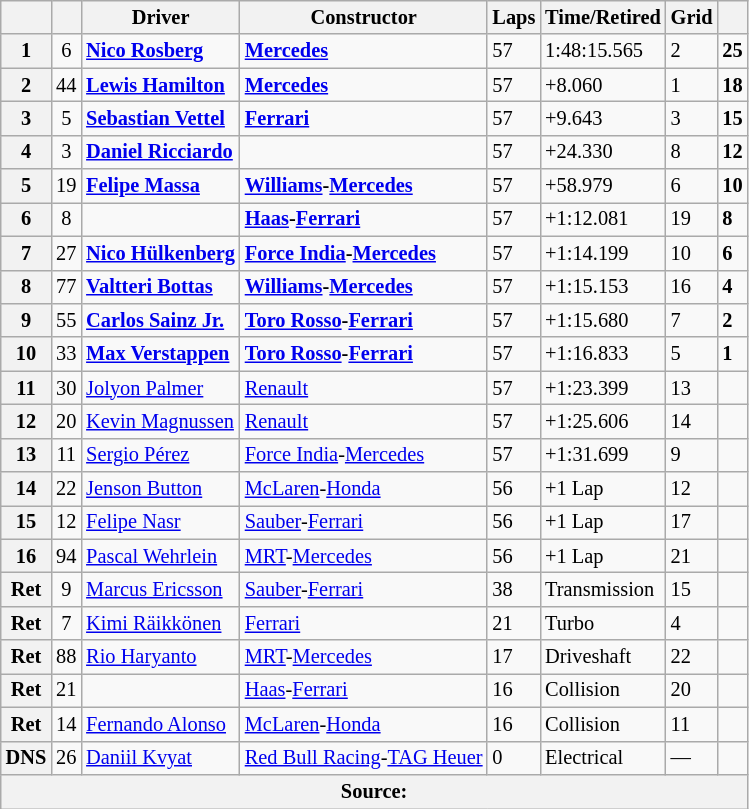<table class="wikitable" style="font-size: 85%;">
<tr>
<th></th>
<th></th>
<th>Driver</th>
<th>Constructor</th>
<th>Laps</th>
<th>Time/Retired</th>
<th>Grid</th>
<th></th>
</tr>
<tr>
<th>1</th>
<td align="center">6</td>
<td><strong> <a href='#'>Nico Rosberg</a></strong></td>
<td><strong><a href='#'>Mercedes</a></strong></td>
<td>57</td>
<td>1:48:15.565</td>
<td>2</td>
<td><strong>25</strong></td>
</tr>
<tr>
<th>2</th>
<td align="center">44</td>
<td><strong> <a href='#'>Lewis Hamilton</a></strong></td>
<td><strong><a href='#'>Mercedes</a></strong></td>
<td>57</td>
<td>+8.060</td>
<td>1</td>
<td><strong>18</strong></td>
</tr>
<tr>
<th>3</th>
<td align="center">5</td>
<td><strong> <a href='#'>Sebastian Vettel</a></strong></td>
<td><strong><a href='#'>Ferrari</a></strong></td>
<td>57</td>
<td>+9.643</td>
<td>3</td>
<td><strong>15</strong></td>
</tr>
<tr>
<th>4</th>
<td align="center">3</td>
<td><strong> <a href='#'>Daniel Ricciardo</a></strong></td>
<td></td>
<td>57</td>
<td>+24.330</td>
<td>8</td>
<td><strong>12</strong></td>
</tr>
<tr>
<th>5</th>
<td align="center">19</td>
<td><strong> <a href='#'>Felipe Massa</a> </strong></td>
<td><strong><a href='#'>Williams</a>-<a href='#'>Mercedes</a></strong></td>
<td>57</td>
<td>+58.979</td>
<td>6</td>
<td><strong>10</strong></td>
</tr>
<tr>
<th>6</th>
<td align="center">8</td>
<td></td>
<td><strong><a href='#'>Haas</a>-<a href='#'>Ferrari</a></strong></td>
<td>57</td>
<td>+1:12.081</td>
<td>19</td>
<td><strong>8</strong></td>
</tr>
<tr>
<th>7</th>
<td align="center">27</td>
<td><strong> <a href='#'>Nico Hülkenberg</a></strong></td>
<td><strong><a href='#'>Force India</a>-<a href='#'>Mercedes</a></strong></td>
<td>57</td>
<td>+1:14.199</td>
<td>10</td>
<td><strong>6</strong></td>
</tr>
<tr>
<th>8</th>
<td align="center">77</td>
<td><strong> <a href='#'>Valtteri Bottas</a></strong></td>
<td><strong><a href='#'>Williams</a>-<a href='#'>Mercedes</a></strong></td>
<td>57</td>
<td>+1:15.153</td>
<td>16</td>
<td><strong>4</strong></td>
</tr>
<tr>
<th>9</th>
<td align="center">55</td>
<td><strong> <a href='#'>Carlos Sainz Jr.</a></strong></td>
<td><strong><a href='#'>Toro Rosso</a>-<a href='#'>Ferrari</a></strong></td>
<td>57</td>
<td>+1:15.680</td>
<td>7</td>
<td><strong>2</strong></td>
</tr>
<tr>
<th>10</th>
<td align="center">33</td>
<td><strong> <a href='#'>Max Verstappen</a></strong></td>
<td><strong><a href='#'>Toro Rosso</a>-<a href='#'>Ferrari</a></strong></td>
<td>57</td>
<td>+1:16.833</td>
<td>5</td>
<td><strong>1</strong></td>
</tr>
<tr>
<th>11</th>
<td align="center">30</td>
<td> <a href='#'>Jolyon Palmer</a></td>
<td><a href='#'>Renault</a></td>
<td>57</td>
<td>+1:23.399</td>
<td>13</td>
<td></td>
</tr>
<tr>
<th>12</th>
<td align="center">20</td>
<td> <a href='#'>Kevin Magnussen</a></td>
<td><a href='#'>Renault</a></td>
<td>57</td>
<td>+1:25.606</td>
<td>14</td>
<td></td>
</tr>
<tr>
<th>13</th>
<td align="center">11</td>
<td> <a href='#'>Sergio Pérez</a></td>
<td><a href='#'>Force India</a>-<a href='#'>Mercedes</a></td>
<td>57</td>
<td>+1:31.699</td>
<td>9</td>
<td></td>
</tr>
<tr>
<th>14</th>
<td align="center">22</td>
<td> <a href='#'>Jenson Button</a></td>
<td><a href='#'>McLaren</a>-<a href='#'>Honda</a></td>
<td>56</td>
<td>+1 Lap</td>
<td>12</td>
<td></td>
</tr>
<tr>
<th>15</th>
<td align="center">12</td>
<td> <a href='#'>Felipe Nasr</a></td>
<td><a href='#'>Sauber</a>-<a href='#'>Ferrari</a></td>
<td>56</td>
<td>+1 Lap</td>
<td>17</td>
<td></td>
</tr>
<tr>
<th>16</th>
<td align="center">94</td>
<td> <a href='#'>Pascal Wehrlein</a></td>
<td><a href='#'>MRT</a>-<a href='#'>Mercedes</a></td>
<td>56</td>
<td>+1 Lap</td>
<td>21</td>
<td></td>
</tr>
<tr>
<th>Ret</th>
<td align="center">9</td>
<td> <a href='#'>Marcus Ericsson</a></td>
<td><a href='#'>Sauber</a>-<a href='#'>Ferrari</a></td>
<td>38</td>
<td>Transmission</td>
<td>15</td>
<td></td>
</tr>
<tr>
<th>Ret</th>
<td align="center">7</td>
<td> <a href='#'>Kimi Räikkönen</a></td>
<td><a href='#'>Ferrari</a></td>
<td>21</td>
<td>Turbo</td>
<td>4</td>
<td></td>
</tr>
<tr>
<th>Ret</th>
<td align="center">88</td>
<td> <a href='#'>Rio Haryanto</a></td>
<td><a href='#'>MRT</a>-<a href='#'>Mercedes</a></td>
<td>17</td>
<td>Driveshaft</td>
<td>22</td>
<td></td>
</tr>
<tr>
<th>Ret</th>
<td align="center">21</td>
<td></td>
<td><a href='#'>Haas</a>-<a href='#'>Ferrari</a></td>
<td>16</td>
<td>Collision</td>
<td>20</td>
<td></td>
</tr>
<tr>
<th>Ret</th>
<td align="center">14</td>
<td> <a href='#'>Fernando Alonso</a></td>
<td><a href='#'>McLaren</a>-<a href='#'>Honda</a></td>
<td>16</td>
<td>Collision</td>
<td>11</td>
<td></td>
</tr>
<tr>
<th>DNS</th>
<td align="center">26</td>
<td> <a href='#'>Daniil Kvyat</a></td>
<td><a href='#'>Red Bull Racing</a>-<a href='#'>TAG Heuer</a></td>
<td>0</td>
<td>Electrical</td>
<td>—</td>
<td></td>
</tr>
<tr>
<th colspan="8">Source:</th>
</tr>
</table>
